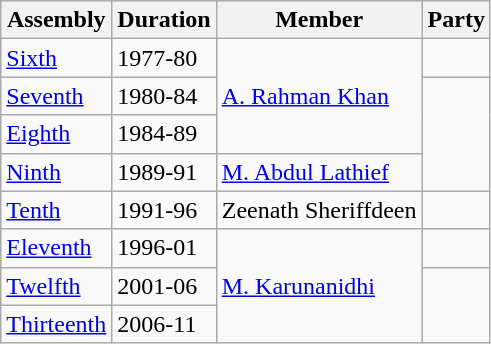<table class="wikitable sortable">
<tr>
<th>Assembly</th>
<th>Duration</th>
<th>Member</th>
<th colspan="2">Party</th>
</tr>
<tr>
<td><a href='#'>Sixth</a></td>
<td>1977-80</td>
<td rowspan=3><a href='#'>A. Rahman Khan</a></td>
<td></td>
</tr>
<tr>
<td><a href='#'>Seventh</a></td>
<td>1980-84</td>
</tr>
<tr>
<td><a href='#'>Eighth</a></td>
<td>1984-89</td>
</tr>
<tr>
<td><a href='#'>Ninth</a></td>
<td>1989-91</td>
<td><a href='#'>M. Abdul Lathief</a></td>
</tr>
<tr>
<td><a href='#'>Tenth</a></td>
<td>1991-96</td>
<td>Zeenath Sheriffdeen</td>
<td></td>
</tr>
<tr>
<td><a href='#'>Eleventh</a></td>
<td>1996-01</td>
<td rowspan=3><a href='#'>M. Karunanidhi</a></td>
<td></td>
</tr>
<tr>
<td><a href='#'>Twelfth</a></td>
<td>2001-06</td>
</tr>
<tr>
<td><a href='#'>Thirteenth</a></td>
<td>2006-11</td>
</tr>
</table>
